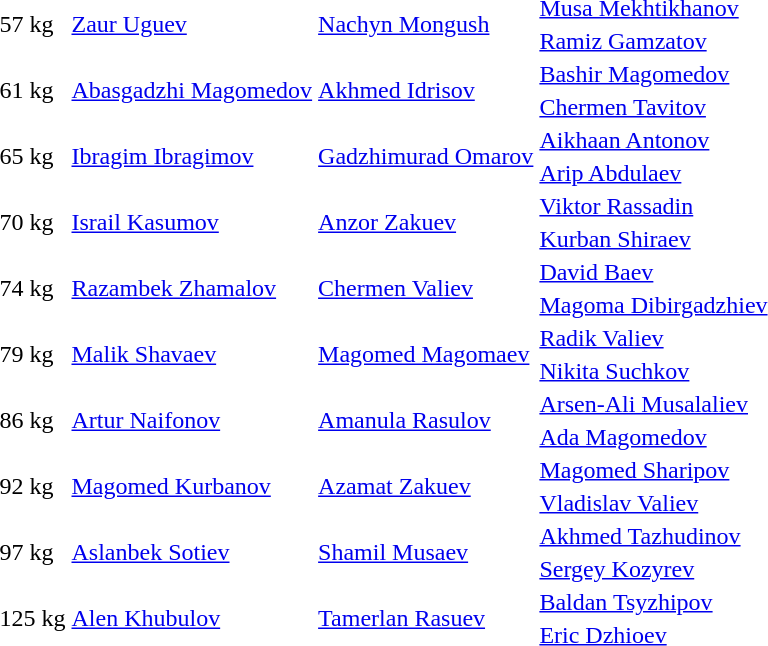<table>
<tr>
<td rowspan=2>57 kg<br></td>
<td rowspan=2> <a href='#'>Zaur Uguev</a></td>
<td rowspan=2> <a href='#'>Nachyn Mongush</a></td>
<td> <a href='#'>Musa Mekhtikhanov</a></td>
</tr>
<tr>
<td> <a href='#'>Ramiz Gamzatov</a></td>
</tr>
<tr>
<td rowspan=2>61 kg<br></td>
<td rowspan=2> <a href='#'>Abasgadzhi Magomedov</a></td>
<td rowspan=2> <a href='#'>Akhmed Idrisov</a></td>
<td> <a href='#'>Bashir Magomedov</a></td>
</tr>
<tr>
<td> <a href='#'>Chermen Tavitov</a></td>
</tr>
<tr>
<td rowspan=2>65 kg<br></td>
<td rowspan=2> <a href='#'>Ibragim Ibragimov</a></td>
<td rowspan=2> <a href='#'>Gadzhimurad Omarov</a></td>
<td> <a href='#'>Aikhaan Antonov</a></td>
</tr>
<tr>
<td> <a href='#'>Arip Abdulaev</a></td>
</tr>
<tr>
<td rowspan=2>70 kg<br></td>
<td rowspan=2> <a href='#'>Israil Kasumov</a></td>
<td rowspan=2> <a href='#'>Anzor Zakuev</a></td>
<td> <a href='#'>Viktor Rassadin</a></td>
</tr>
<tr>
<td> <a href='#'>Kurban Shiraev</a></td>
</tr>
<tr>
<td rowspan=2>74 kg<br></td>
<td rowspan=2> <a href='#'>Razambek Zhamalov</a></td>
<td rowspan=2> <a href='#'>Chermen Valiev</a></td>
<td> <a href='#'>David Baev</a></td>
</tr>
<tr>
<td> <a href='#'>Magoma Dibirgadzhiev</a></td>
</tr>
<tr>
<td rowspan=2>79 kg<br></td>
<td rowspan=2> <a href='#'>Malik Shavaev</a></td>
<td rowspan=2> <a href='#'>Magomed Magomaev</a></td>
<td> <a href='#'>Radik Valiev</a></td>
</tr>
<tr>
<td> <a href='#'>Nikita Suchkov</a></td>
</tr>
<tr>
<td rowspan=2>86 kg<br></td>
<td rowspan=2> <a href='#'>Artur Naifonov</a></td>
<td rowspan=2> <a href='#'>Amanula Rasulov</a></td>
<td> <a href='#'>Arsen-Ali Musalaliev</a></td>
</tr>
<tr>
<td> <a href='#'>Ada Magomedov</a></td>
</tr>
<tr>
<td rowspan=2>92 kg<br></td>
<td rowspan=2> <a href='#'>Magomed Kurbanov</a></td>
<td rowspan=2> <a href='#'>Azamat Zakuev</a></td>
<td> <a href='#'>Magomed Sharipov</a></td>
</tr>
<tr>
<td> <a href='#'>Vladislav Valiev</a></td>
</tr>
<tr>
<td rowspan=2>97 kg<br></td>
<td rowspan=2> <a href='#'>Aslanbek Sotiev</a></td>
<td rowspan=2> <a href='#'>Shamil Musaev</a></td>
<td> <a href='#'>Akhmed Tazhudinov</a></td>
</tr>
<tr>
<td> <a href='#'>Sergey Kozyrev</a></td>
</tr>
<tr>
<td rowspan=2>125 kg<br></td>
<td rowspan=2> <a href='#'>Alen Khubulov</a></td>
<td rowspan=2> <a href='#'>Tamerlan Rasuev</a></td>
<td> <a href='#'>Baldan Tsyzhipov</a></td>
</tr>
<tr>
<td> <a href='#'>Eric Dzhioev</a></td>
</tr>
</table>
